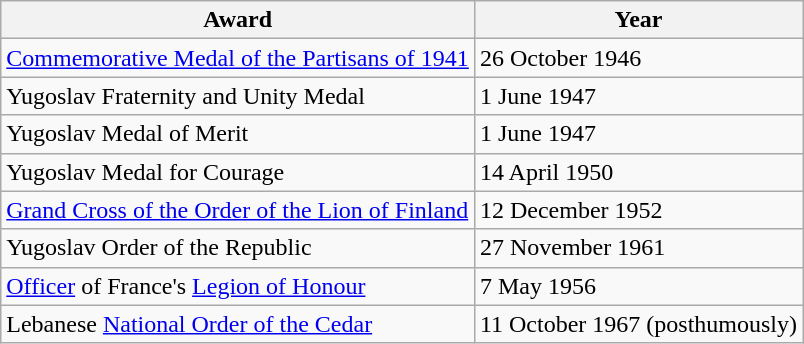<table class="wikitable sortable static-row-numbers"|>
<tr>
<th>Award</th>
<th>Year</th>
</tr>
<tr>
<td><a href='#'>Commemorative Medal of the Partisans of 1941</a></td>
<td>26 October 1946</td>
</tr>
<tr>
<td>Yugoslav Fraternity and Unity Medal</td>
<td>1 June 1947</td>
</tr>
<tr>
<td>Yugoslav Medal of Merit</td>
<td>1 June 1947</td>
</tr>
<tr>
<td>Yugoslav Medal for Courage</td>
<td>14 April 1950</td>
</tr>
<tr>
<td><a href='#'>Grand Cross of the Order of the Lion of Finland</a></td>
<td>12 December 1952</td>
</tr>
<tr>
<td>Yugoslav Order of the Republic</td>
<td>27 November 1961</td>
</tr>
<tr>
<td><a href='#'>Officer</a> of France's <a href='#'>Legion of Honour</a></td>
<td>7 May 1956</td>
</tr>
<tr>
<td>Lebanese <a href='#'>National Order of the Cedar</a></td>
<td>11 October 1967 (posthumously)</td>
</tr>
</table>
